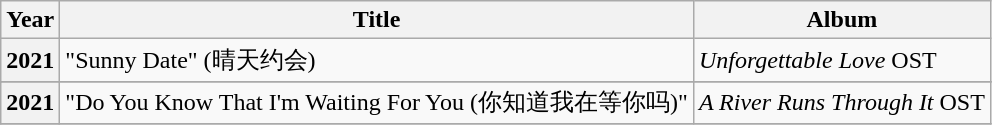<table class="wikitable plainrowheaders">
<tr>
<th rowspan="1" scope="col">Year</th>
<th rowspan="1" scope="col">Title</th>
<th rowspan="1" scope="col">Album</th>
</tr>
<tr>
<th scope="row">2021</th>
<td>"Sunny Date" (晴天约会)</td>
<td><em>Unforgettable Love</em> OST</td>
</tr>
<tr>
</tr>
<tr>
<th scope="row">2021</th>
<td>"Do You Know That I'm Waiting For You (你知道我在等你吗)"</td>
<td><em> A River Runs Through It </em>OST</td>
</tr>
<tr>
</tr>
</table>
